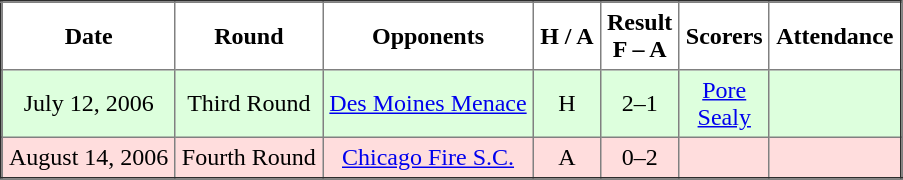<table border="2" cellpadding="4" style="border-collapse:collapse; text-align:center;">
<tr>
<th><strong>Date</strong></th>
<th><strong>Round</strong></th>
<th><strong>Opponents</strong></th>
<th><strong>H / A</strong></th>
<th><strong>Result<br>F – A</strong></th>
<th><strong>Scorers</strong></th>
<th><strong>Attendance</strong></th>
</tr>
<tr bgcolor="#ddffdd">
<td>July 12, 2006</td>
<td>Third Round</td>
<td><a href='#'>Des Moines Menace</a></td>
<td>H</td>
<td>2–1</td>
<td><a href='#'>Pore</a> <br> <a href='#'>Sealy</a></td>
<td></td>
</tr>
<tr bgcolor="#ffdddd">
<td>August 14, 2006</td>
<td>Fourth Round</td>
<td><a href='#'>Chicago Fire S.C.</a></td>
<td>A</td>
<td>0–2</td>
<td></td>
<td></td>
</tr>
</table>
